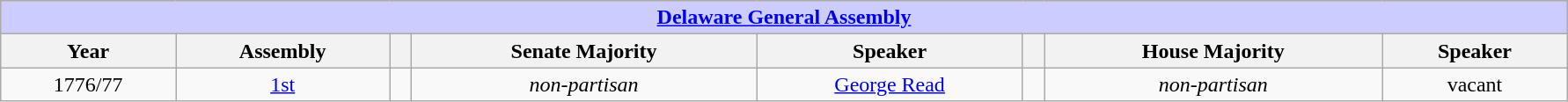<table class="wikitable"  style="text-align:center; width:94%; margin:auto;">
<tr style="background:#ccc;">
<th colspan="12" style="background:#ccf;"><a href='#'>Delaware General Assembly</a> <br> </th>
</tr>
<tr>
<th>Year</th>
<th>Assembly</th>
<th></th>
<th>Senate Majority</th>
<th>Speaker</th>
<th></th>
<th>House Majority</th>
<th>Speaker</th>
</tr>
<tr>
<td>1776/77</td>
<td><a href='#'>1st</a></td>
<td></td>
<td><em>non-partisan</em></td>
<td><a href='#'>George Read</a></td>
<td></td>
<td><em>non-partisan</em></td>
<td>vacant</td>
</tr>
</table>
